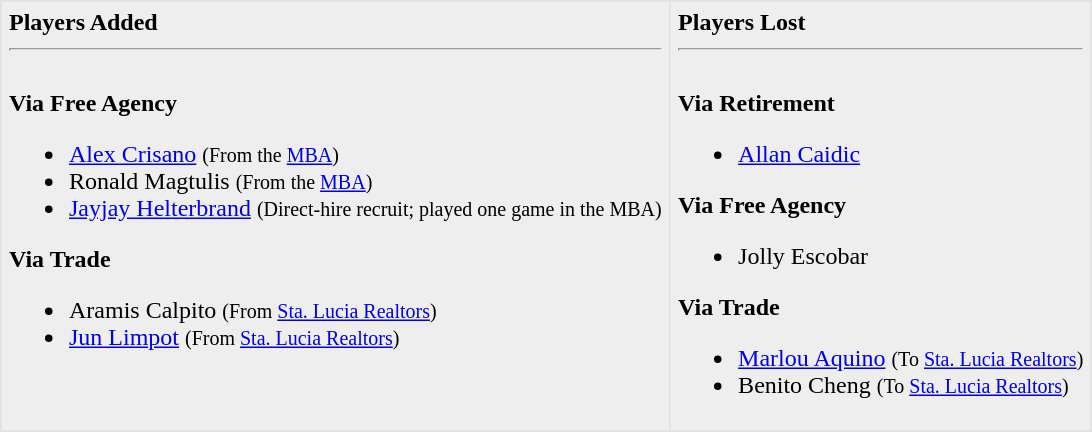<table border=1 style="border-collapse:collapse; background-color:#eeeeee" bordercolor="#DFDFDF" cellpadding="5">
<tr>
<td valign="top"><strong>Players Added</strong> <hr><br><strong>Via Free Agency</strong><ul><li><a href='#'>Alex Crisano</a> <small>(From the <a href='#'>MBA</a>)</small></li><li>Ronald Magtulis <small>(From the <a href='#'>MBA</a>)</small></li><li><a href='#'>Jayjay Helterbrand</a> <small>(Direct-hire recruit; played one game in the MBA)</small></li></ul><strong>Via Trade</strong><ul><li>Aramis Calpito <small>(From <a href='#'>Sta. Lucia Realtors</a>)</small></li><li><a href='#'>Jun Limpot</a> <small>(From <a href='#'>Sta. Lucia Realtors</a>)</small> </li></ul></td>
<td valign="top"><strong>Players Lost</strong> <hr><br><strong>Via Retirement</strong><ul><li><a href='#'>Allan Caidic</a></li></ul><strong>Via Free Agency</strong><ul><li>Jolly Escobar</li></ul><strong>Via Trade</strong><ul><li><a href='#'>Marlou Aquino</a> <small>(To <a href='#'>Sta. Lucia Realtors</a>)</small></li><li>Benito Cheng <small>(To <a href='#'>Sta. Lucia Realtors</a>)</small></li></ul></td>
</tr>
</table>
